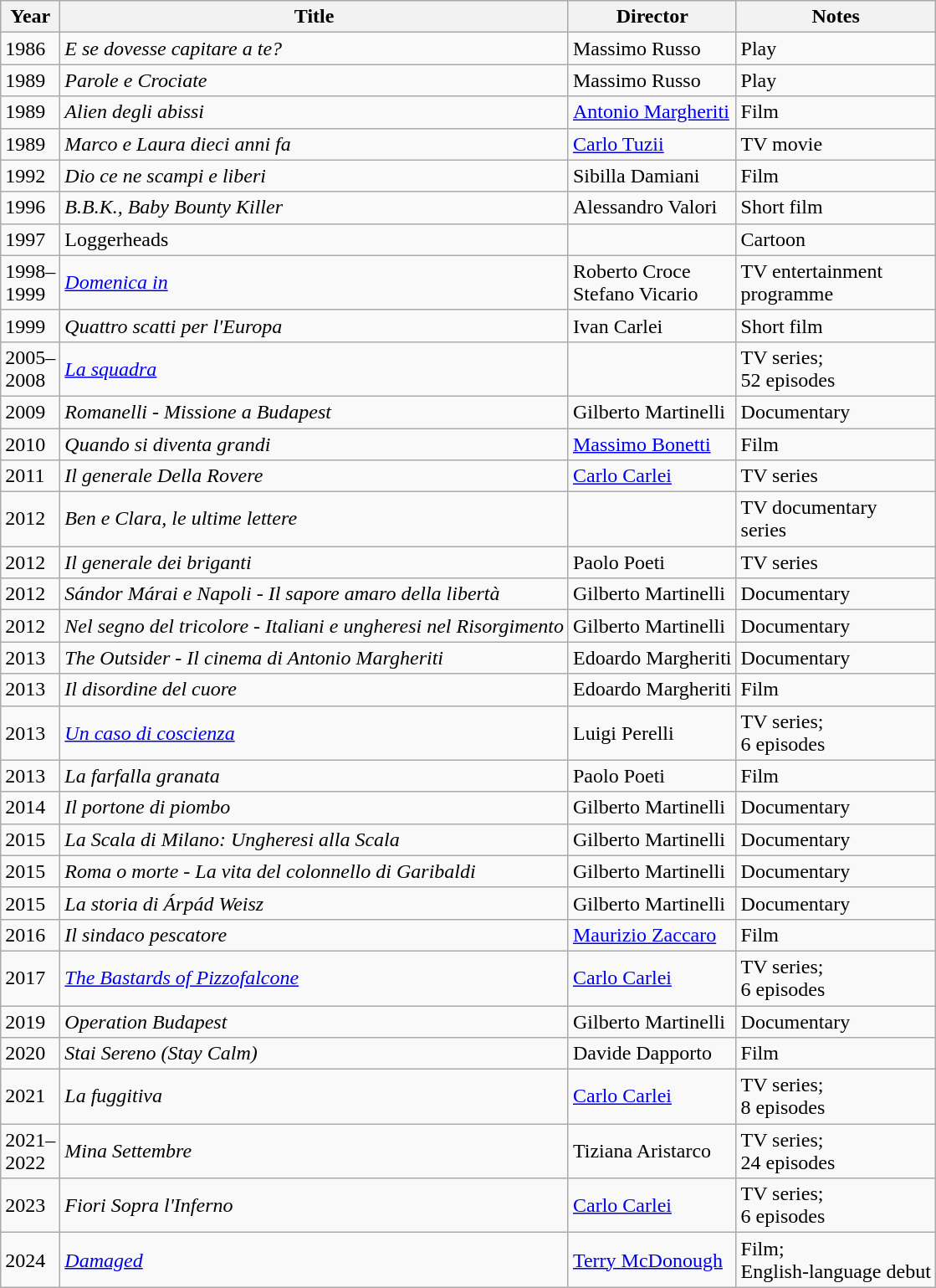<table class="wikitable sortable">
<tr>
<th>Year</th>
<th>Title</th>
<th>Director</th>
<th>Notes</th>
</tr>
<tr>
<td>1986</td>
<td><em>E se dovesse capitare a te?</em></td>
<td>Massimo Russo</td>
<td>Play</td>
</tr>
<tr>
<td>1989</td>
<td><em>Parole e Crociate</em></td>
<td>Massimo Russo</td>
<td>Play</td>
</tr>
<tr>
<td>1989</td>
<td><em>Alien degli abissi</em></td>
<td><a href='#'>Antonio Margheriti</a></td>
<td>Film</td>
</tr>
<tr>
<td>1989</td>
<td><em>Marco e Laura dieci anni fa</em></td>
<td><a href='#'>Carlo Tuzii</a></td>
<td>TV movie</td>
</tr>
<tr>
<td>1992</td>
<td><em>Dio ce ne scampi e liberi</em></td>
<td>Sibilla Damiani</td>
<td>Film</td>
</tr>
<tr>
<td>1996</td>
<td><em>B.B.K., Baby Bounty Killer</em></td>
<td>Alessandro Valori</td>
<td>Short film</td>
</tr>
<tr>
<td>1997</td>
<td>Loggerheads</td>
<td></td>
<td>Cartoon</td>
</tr>
<tr>
<td>1998–<br>1999</td>
<td><em><a href='#'>Domenica in</a></em></td>
<td>Roberto Croce<br>Stefano Vicario</td>
<td>TV entertainment<br>programme</td>
</tr>
<tr>
<td>1999</td>
<td><em>Quattro scatti per l'Europa</em></td>
<td>Ivan Carlei</td>
<td>Short film</td>
</tr>
<tr>
<td>2005–<br>2008</td>
<td><em><a href='#'>La squadra</a></em></td>
<td></td>
<td>TV series;<br>52 episodes</td>
</tr>
<tr>
<td>2009</td>
<td><em>Romanelli - Missione a Budapest</em></td>
<td>Gilberto Martinelli</td>
<td>Documentary</td>
</tr>
<tr>
<td>2010</td>
<td><em>Quando si diventa grandi</em></td>
<td><a href='#'>Massimo Bonetti</a></td>
<td>Film</td>
</tr>
<tr>
<td>2011</td>
<td><em>Il generale Della Rovere</em></td>
<td><a href='#'>Carlo Carlei</a></td>
<td>TV series</td>
</tr>
<tr>
<td>2012</td>
<td><em>Ben e Clara, le ultime lettere</em></td>
<td></td>
<td>TV documentary<br>series</td>
</tr>
<tr>
<td>2012</td>
<td><em>Il generale dei briganti</em></td>
<td>Paolo Poeti</td>
<td>TV series</td>
</tr>
<tr>
<td>2012</td>
<td><em>Sándor Márai e Napoli - Il sapore amaro della libertà</em></td>
<td>Gilberto Martinelli</td>
<td>Documentary</td>
</tr>
<tr>
<td>2012</td>
<td><em>Nel segno del tricolore - Italiani e ungheresi nel Risorgimento</em></td>
<td>Gilberto Martinelli</td>
<td>Documentary</td>
</tr>
<tr>
<td>2013</td>
<td><em>The Outsider - Il cinema di Antonio Margheriti</em></td>
<td>Edoardo Margheriti</td>
<td>Documentary</td>
</tr>
<tr>
<td>2013</td>
<td><em>Il disordine del cuore</em></td>
<td>Edoardo Margheriti</td>
<td>Film</td>
</tr>
<tr>
<td>2013</td>
<td><em><a href='#'>Un caso di coscienza</a></em></td>
<td>Luigi Perelli</td>
<td>TV series;<br>6 episodes</td>
</tr>
<tr>
<td>2013</td>
<td><em>La farfalla granata</em></td>
<td>Paolo Poeti</td>
<td>Film</td>
</tr>
<tr>
<td>2014</td>
<td><em>Il portone di piombo</em></td>
<td>Gilberto Martinelli</td>
<td>Documentary</td>
</tr>
<tr>
<td>2015</td>
<td><em>La Scala di Milano: Ungheresi alla Scala</em></td>
<td>Gilberto Martinelli</td>
<td>Documentary</td>
</tr>
<tr>
<td>2015</td>
<td><em>Roma o morte - La vita del colonnello di Garibaldi</em></td>
<td>Gilberto Martinelli</td>
<td>Documentary</td>
</tr>
<tr>
<td>2015</td>
<td><em>La storia di Árpád Weisz</em></td>
<td>Gilberto Martinelli</td>
<td>Documentary</td>
</tr>
<tr>
<td>2016</td>
<td><em>Il sindaco pescatore</em></td>
<td><a href='#'>Maurizio Zaccaro</a></td>
<td>Film</td>
</tr>
<tr>
<td>2017</td>
<td><em><a href='#'>The Bastards of Pizzofalcone</a></em></td>
<td><a href='#'>Carlo Carlei</a></td>
<td>TV series;<br>6 episodes</td>
</tr>
<tr>
<td>2019</td>
<td><em>Operation Budapest</em></td>
<td>Gilberto Martinelli</td>
<td>Documentary</td>
</tr>
<tr>
<td>2020</td>
<td><em>Stai Sereno (Stay Calm)</em></td>
<td>Davide Dapporto</td>
<td>Film</td>
</tr>
<tr>
<td>2021</td>
<td><em>La fuggitiva</em></td>
<td><a href='#'>Carlo Carlei</a></td>
<td>TV series;<br>8 episodes</td>
</tr>
<tr>
<td>2021–<br>2022</td>
<td><em>Mina Settembre</em></td>
<td>Tiziana Aristarco</td>
<td>TV series;<br>24 episodes</td>
</tr>
<tr>
<td>2023</td>
<td><em>Fiori Sopra l'Inferno</em></td>
<td><a href='#'>Carlo Carlei</a></td>
<td>TV series;<br>6 episodes</td>
</tr>
<tr>
<td>2024</td>
<td><em><a href='#'>Damaged</a></em></td>
<td><a href='#'>Terry McDonough</a></td>
<td>Film;<br>English-language debut</td>
</tr>
</table>
